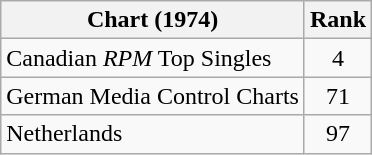<table class="wikitable">
<tr>
<th>Chart (1974)</th>
<th>Rank</th>
</tr>
<tr>
<td>Canadian <em>RPM</em> Top Singles</td>
<td style="text-align:center;">4</td>
</tr>
<tr>
<td>German Media Control Charts</td>
<td style="text-align:center;">71</td>
</tr>
<tr>
<td>Netherlands </td>
<td align="center">97</td>
</tr>
</table>
